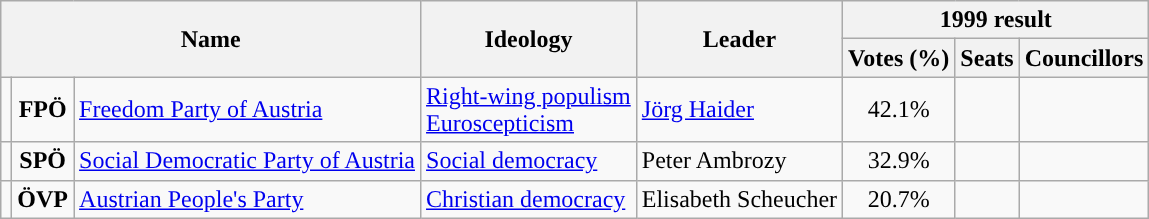<table class="wikitable">
<tr>
<th rowspan="2" colspan="3">Name</th>
<th rowspan="2">Ideology</th>
<th rowspan="2">Leader</th>
<th colspan="3">1999 result</th>
</tr>
<tr>
<th>Votes (%)</th>
<th>Seats</th>
<th>Councillors</th>
</tr>
<tr>
<td style="background:"></td>
<td style="text-align:center;"><strong>FPÖ</strong></td>
<td><a href='#'>Freedom Party of Austria</a><br></td>
<td><a href='#'>Right-wing populism</a><br><a href='#'>Euroscepticism</a></td>
<td><a href='#'>Jörg Haider</a></td>
<td style="text-align:center;">42.1%</td>
<td></td>
<td></td>
</tr>
<tr>
<td style="background:"></td>
<td style="text-align:center;"><strong>SPÖ</strong></td>
<td><a href='#'>Social Democratic Party of Austria</a><br></td>
<td><a href='#'>Social democracy</a></td>
<td>Peter Ambrozy</td>
<td style="text-align:center;">32.9%</td>
<td></td>
<td></td>
</tr>
<tr>
<td style="background:"></td>
<td style="text-align:center;"><strong>ÖVP</strong></td>
<td><a href='#'>Austrian People's Party</a><br></td>
<td><a href='#'>Christian democracy</a></td>
<td>Elisabeth Scheucher</td>
<td style="text-align:center;">20.7%</td>
<td></td>
<td></td>
</tr>
</table>
